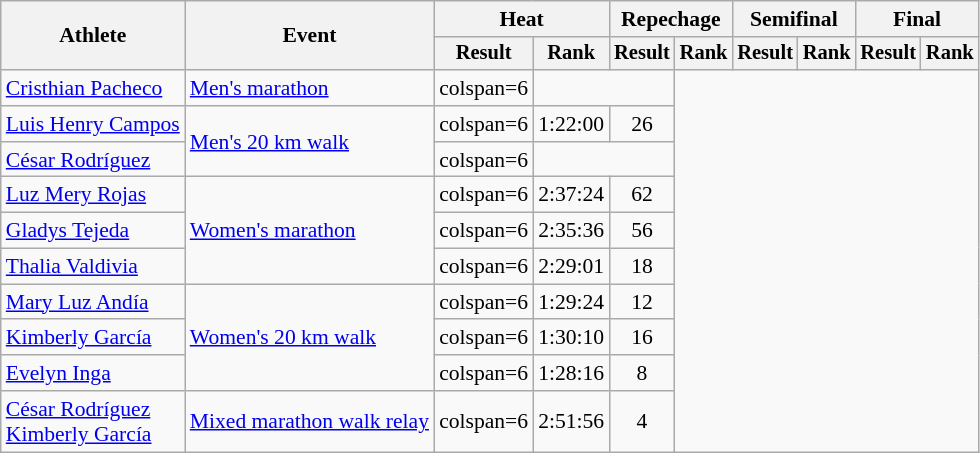<table class="wikitable" style="font-size:90%">
<tr>
<th rowspan="2">Athlete</th>
<th rowspan="2">Event</th>
<th colspan="2">Heat</th>
<th colspan="2">Repechage</th>
<th colspan="2">Semifinal</th>
<th colspan="2">Final</th>
</tr>
<tr style="font-size:95%">
<th>Result</th>
<th>Rank</th>
<th>Result</th>
<th>Rank</th>
<th>Result</th>
<th>Rank</th>
<th>Result</th>
<th>Rank</th>
</tr>
<tr align=center>
<td align=left><a href='#'>Cristhian Pacheco</a></td>
<td align=left><a href='#'>Men's marathon</a></td>
<td>colspan=6 </td>
<td colspan=2><strong></strong></td>
</tr>
<tr align=center>
<td align=left><a href='#'>Luis Henry Campos</a></td>
<td rowspan=2 align=left><a href='#'>Men's 20 km walk</a></td>
<td>colspan=6 </td>
<td>1:22:00 <strong></strong></td>
<td>26</td>
</tr>
<tr align=center>
<td align=left><a href='#'>César Rodríguez</a></td>
<td>colspan=6 </td>
<td colspan=2><strong></strong></td>
</tr>
<tr align=center>
<td align=left><a href='#'>Luz Mery Rojas</a></td>
<td align=left rowspan=3><a href='#'>Women's marathon</a></td>
<td>colspan=6 </td>
<td>2:37:24</td>
<td>62</td>
</tr>
<tr align=center>
<td align=left><a href='#'>Gladys Tejeda</a></td>
<td>colspan=6 </td>
<td>2:35:36 <strong></strong></td>
<td>56</td>
</tr>
<tr align=center>
<td align=left><a href='#'>Thalia Valdivia</a></td>
<td>colspan=6 </td>
<td>2:29:01</td>
<td>18</td>
</tr>
<tr align=center>
<td align=left><a href='#'>Mary Luz Andía</a></td>
<td align=left rowspan=3><a href='#'>Women's 20 km walk</a></td>
<td>colspan=6 </td>
<td>1:29:24</td>
<td>12</td>
</tr>
<tr align=center>
<td align=left><a href='#'>Kimberly García</a></td>
<td>colspan=6 </td>
<td>1:30:10</td>
<td>16</td>
</tr>
<tr align=center>
<td align=left><a href='#'>Evelyn Inga</a></td>
<td>colspan=6 </td>
<td>1:28:16</td>
<td>8</td>
</tr>
<tr align=center>
<td align=left><a href='#'>César Rodríguez</a><br><a href='#'>Kimberly García</a></td>
<td align=left><a href='#'>Mixed marathon walk 
relay</a></td>
<td>colspan=6 </td>
<td>2:51:56</td>
<td>4</td>
</tr>
</table>
